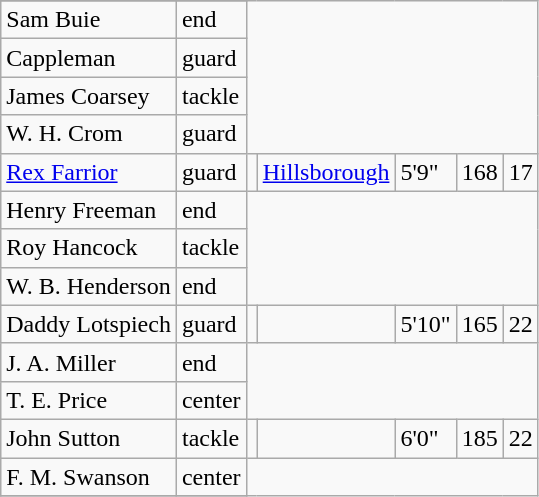<table class="wikitable">
<tr>
</tr>
<tr>
<td>Sam Buie</td>
<td>end</td>
</tr>
<tr>
<td>Cappleman</td>
<td>guard</td>
</tr>
<tr>
<td>James Coarsey</td>
<td>tackle</td>
</tr>
<tr>
<td>W. H. Crom</td>
<td>guard</td>
</tr>
<tr>
<td><a href='#'>Rex Farrior</a></td>
<td>guard</td>
<td></td>
<td><a href='#'>Hillsborough</a></td>
<td>5'9"</td>
<td>168</td>
<td>17</td>
</tr>
<tr>
<td>Henry Freeman</td>
<td>end</td>
</tr>
<tr>
<td>Roy Hancock</td>
<td>tackle</td>
</tr>
<tr>
<td>W. B. Henderson</td>
<td>end</td>
</tr>
<tr>
<td>Daddy Lotspiech</td>
<td>guard</td>
<td></td>
<td></td>
<td>5'10"</td>
<td>165</td>
<td>22</td>
</tr>
<tr>
<td>J. A. Miller</td>
<td>end</td>
</tr>
<tr>
<td>T. E. Price</td>
<td>center</td>
</tr>
<tr>
<td>John Sutton</td>
<td>tackle</td>
<td></td>
<td></td>
<td>6'0"</td>
<td>185</td>
<td>22</td>
</tr>
<tr>
<td>F. M. Swanson</td>
<td>center</td>
</tr>
<tr>
</tr>
</table>
